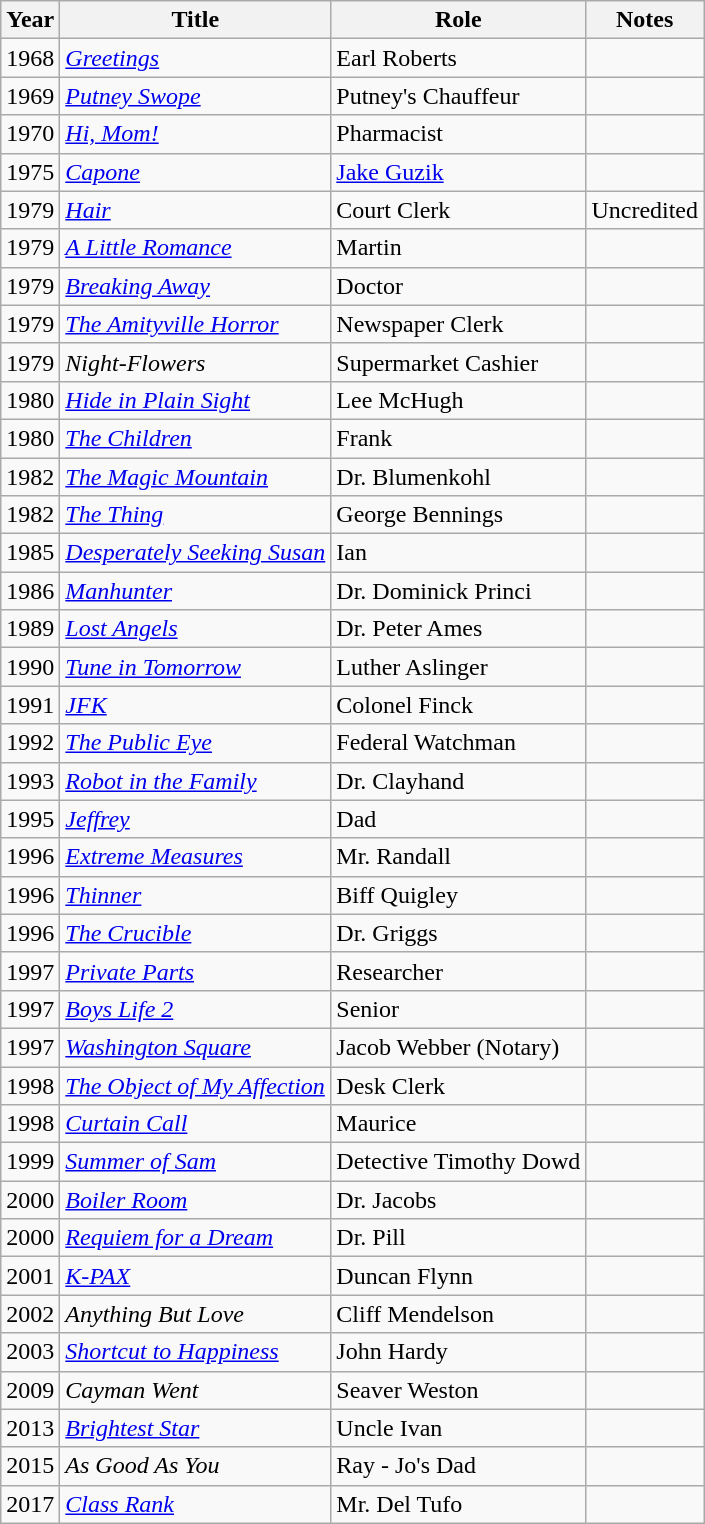<table class="wikitable sortable">
<tr>
<th>Year</th>
<th>Title</th>
<th>Role</th>
<th>Notes</th>
</tr>
<tr>
<td>1968</td>
<td><a href='#'><em>Greetings</em></a></td>
<td>Earl Roberts</td>
<td></td>
</tr>
<tr>
<td>1969</td>
<td><em><a href='#'>Putney Swope</a></em></td>
<td>Putney's Chauffeur</td>
<td></td>
</tr>
<tr>
<td>1970</td>
<td><em><a href='#'>Hi, Mom!</a></em></td>
<td>Pharmacist</td>
<td></td>
</tr>
<tr>
<td>1975</td>
<td><a href='#'><em>Capone</em></a></td>
<td><a href='#'>Jake Guzik</a></td>
<td></td>
</tr>
<tr>
<td>1979</td>
<td><em><a href='#'>Hair</a></em></td>
<td>Court Clerk</td>
<td>Uncredited</td>
</tr>
<tr>
<td>1979</td>
<td><em><a href='#'>A Little Romance</a></em></td>
<td>Martin</td>
<td></td>
</tr>
<tr>
<td>1979</td>
<td><em><a href='#'>Breaking Away</a></em></td>
<td>Doctor</td>
<td></td>
</tr>
<tr>
<td>1979</td>
<td><a href='#'><em>The Amityville Horror</em></a></td>
<td>Newspaper Clerk</td>
<td></td>
</tr>
<tr>
<td>1979</td>
<td><em>Night-Flowers</em></td>
<td>Supermarket Cashier</td>
<td></td>
</tr>
<tr>
<td>1980</td>
<td><em><a href='#'>Hide in Plain Sight</a></em></td>
<td>Lee McHugh</td>
<td></td>
</tr>
<tr>
<td>1980</td>
<td><a href='#'><em>The Children</em></a></td>
<td>Frank</td>
<td></td>
</tr>
<tr>
<td>1982</td>
<td><a href='#'><em>The Magic Mountain</em></a></td>
<td>Dr. Blumenkohl</td>
<td></td>
</tr>
<tr>
<td>1982</td>
<td><a href='#'><em>The Thing</em></a></td>
<td>George Bennings</td>
<td></td>
</tr>
<tr>
<td>1985</td>
<td><em><a href='#'>Desperately Seeking Susan</a></em></td>
<td>Ian</td>
<td></td>
</tr>
<tr>
<td>1986</td>
<td><a href='#'><em>Manhunter</em></a></td>
<td>Dr. Dominick Princi</td>
<td></td>
</tr>
<tr>
<td>1989</td>
<td><em><a href='#'>Lost Angels</a></em></td>
<td>Dr. Peter Ames</td>
<td></td>
</tr>
<tr>
<td>1990</td>
<td><em><a href='#'>Tune in Tomorrow</a></em></td>
<td>Luther Aslinger</td>
<td></td>
</tr>
<tr>
<td>1991</td>
<td><a href='#'><em>JFK</em></a></td>
<td>Colonel Finck</td>
<td></td>
</tr>
<tr>
<td>1992</td>
<td><a href='#'><em>The Public Eye</em></a></td>
<td>Federal Watchman</td>
<td></td>
</tr>
<tr>
<td>1993</td>
<td><em><a href='#'>Robot in the Family</a></em></td>
<td>Dr. Clayhand</td>
<td></td>
</tr>
<tr>
<td>1995</td>
<td><a href='#'><em>Jeffrey</em></a></td>
<td>Dad</td>
<td></td>
</tr>
<tr>
<td>1996</td>
<td><em><a href='#'>Extreme Measures</a></em></td>
<td>Mr. Randall</td>
<td></td>
</tr>
<tr>
<td>1996</td>
<td><a href='#'><em>Thinner</em></a></td>
<td>Biff Quigley</td>
<td></td>
</tr>
<tr>
<td>1996</td>
<td><a href='#'><em>The Crucible</em></a></td>
<td>Dr. Griggs</td>
<td></td>
</tr>
<tr>
<td>1997</td>
<td><a href='#'><em>Private Parts</em></a></td>
<td>Researcher</td>
<td></td>
</tr>
<tr>
<td>1997</td>
<td><em><a href='#'>Boys Life 2</a></em></td>
<td>Senior</td>
<td></td>
</tr>
<tr>
<td>1997</td>
<td><a href='#'><em>Washington Square</em></a></td>
<td>Jacob Webber (Notary)</td>
<td></td>
</tr>
<tr>
<td>1998</td>
<td><em><a href='#'>The Object of My Affection</a></em></td>
<td>Desk Clerk</td>
<td></td>
</tr>
<tr>
<td>1998</td>
<td><a href='#'><em>Curtain Call</em></a></td>
<td>Maurice</td>
<td></td>
</tr>
<tr>
<td>1999</td>
<td><em><a href='#'>Summer of Sam</a></em></td>
<td>Detective Timothy Dowd</td>
<td></td>
</tr>
<tr>
<td>2000</td>
<td><a href='#'><em>Boiler Room</em></a></td>
<td>Dr. Jacobs</td>
<td></td>
</tr>
<tr>
<td>2000</td>
<td><em><a href='#'>Requiem for a Dream</a></em></td>
<td>Dr. Pill</td>
<td></td>
</tr>
<tr>
<td>2001</td>
<td><a href='#'><em>K-PAX</em></a></td>
<td>Duncan Flynn</td>
<td></td>
</tr>
<tr>
<td>2002</td>
<td><em>Anything But Love</em></td>
<td>Cliff Mendelson</td>
<td></td>
</tr>
<tr>
<td>2003</td>
<td><em><a href='#'>Shortcut to Happiness</a></em></td>
<td>John Hardy</td>
<td></td>
</tr>
<tr>
<td>2009</td>
<td><em>Cayman Went</em></td>
<td>Seaver Weston</td>
<td></td>
</tr>
<tr>
<td>2013</td>
<td><a href='#'><em>Brightest Star</em></a></td>
<td>Uncle Ivan</td>
<td></td>
</tr>
<tr>
<td>2015</td>
<td><em>As Good As You</em></td>
<td>Ray - Jo's Dad</td>
<td></td>
</tr>
<tr>
<td>2017</td>
<td><a href='#'><em>Class Rank</em></a></td>
<td>Mr. Del Tufo</td>
<td></td>
</tr>
</table>
